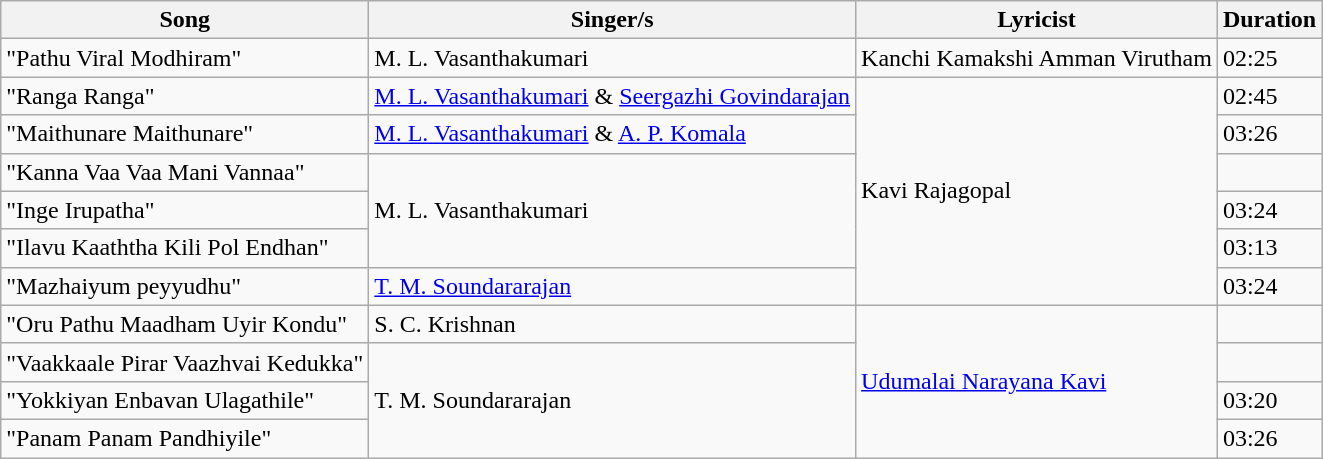<table class="wikitable">
<tr>
<th>Song</th>
<th>Singer/s</th>
<th>Lyricist</th>
<th>Duration</th>
</tr>
<tr>
<td>"Pathu Viral Modhiram"</td>
<td>M. L. Vasanthakumari</td>
<td>Kanchi Kamakshi Amman Virutham</td>
<td>02:25</td>
</tr>
<tr>
<td>"Ranga Ranga"</td>
<td><a href='#'>M. L. Vasanthakumari</a> & <a href='#'>Seergazhi Govindarajan</a></td>
<td rowspan=6>Kavi Rajagopal</td>
<td>02:45</td>
</tr>
<tr>
<td>"Maithunare Maithunare"</td>
<td><a href='#'>M. L. Vasanthakumari</a> & <a href='#'>A. P. Komala</a></td>
<td>03:26</td>
</tr>
<tr>
<td>"Kanna Vaa Vaa Mani Vannaa"</td>
<td rowspan=3>M. L. Vasanthakumari</td>
<td></td>
</tr>
<tr>
<td>"Inge Irupatha"</td>
<td>03:24</td>
</tr>
<tr>
<td>"Ilavu Kaaththa Kili Pol Endhan"</td>
<td>03:13</td>
</tr>
<tr>
<td>"Mazhaiyum peyyudhu"</td>
<td><a href='#'>T. M. Soundararajan</a></td>
<td>03:24</td>
</tr>
<tr>
<td>"Oru Pathu Maadham Uyir Kondu"</td>
<td>S. C. Krishnan</td>
<td rowspan=4><a href='#'>Udumalai Narayana Kavi</a></td>
<td></td>
</tr>
<tr>
<td>"Vaakkaale Pirar Vaazhvai Kedukka"</td>
<td rowspan=3>T. M. Soundararajan</td>
<td></td>
</tr>
<tr>
<td>"Yokkiyan Enbavan Ulagathile"</td>
<td>03:20</td>
</tr>
<tr>
<td>"Panam Panam Pandhiyile"</td>
<td>03:26</td>
</tr>
</table>
